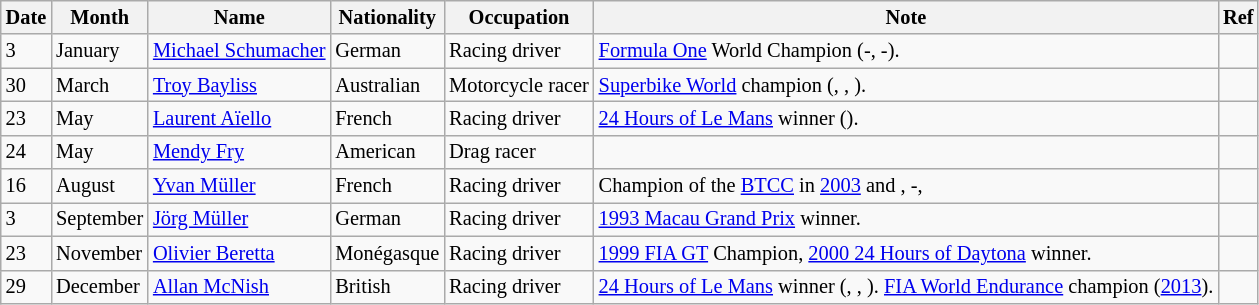<table class="wikitable" style="font-size:85%;">
<tr>
<th>Date</th>
<th>Month</th>
<th>Name</th>
<th>Nationality</th>
<th>Occupation</th>
<th>Note</th>
<th>Ref</th>
</tr>
<tr>
<td>3</td>
<td>January</td>
<td><a href='#'>Michael Schumacher</a></td>
<td>German</td>
<td>Racing driver</td>
<td><a href='#'>Formula One</a> World Champion (-, -).</td>
<td></td>
</tr>
<tr>
<td>30</td>
<td>March</td>
<td><a href='#'>Troy Bayliss</a></td>
<td>Australian</td>
<td>Motorcycle racer</td>
<td><a href='#'>Superbike World</a> champion (, , ).</td>
<td></td>
</tr>
<tr>
<td>23</td>
<td>May</td>
<td><a href='#'>Laurent Aïello</a></td>
<td>French</td>
<td>Racing driver</td>
<td><a href='#'>24 Hours of Le Mans</a> winner ().</td>
<td></td>
</tr>
<tr>
<td>24</td>
<td>May</td>
<td><a href='#'>Mendy Fry</a></td>
<td>American</td>
<td>Drag racer</td>
<td></td>
<td></td>
</tr>
<tr>
<td>16</td>
<td>August</td>
<td><a href='#'>Yvan Müller</a></td>
<td>French</td>
<td>Racing driver</td>
<td>Champion of the <a href='#'>BTCC</a> in <a href='#'>2003</a> and , -, </td>
<td></td>
</tr>
<tr>
<td>3</td>
<td>September</td>
<td><a href='#'>Jörg Müller</a></td>
<td>German</td>
<td>Racing driver</td>
<td><a href='#'>1993 Macau Grand Prix</a> winner.</td>
<td></td>
</tr>
<tr>
<td>23</td>
<td>November</td>
<td><a href='#'>Olivier Beretta</a></td>
<td>Monégasque</td>
<td>Racing driver</td>
<td><a href='#'>1999 FIA GT</a> Champion, <a href='#'>2000 24 Hours of Daytona</a> winner.</td>
<td></td>
</tr>
<tr>
<td>29</td>
<td>December</td>
<td><a href='#'>Allan McNish</a></td>
<td>British</td>
<td>Racing driver</td>
<td><a href='#'>24 Hours of Le Mans</a> winner (, , ). <a href='#'>FIA World Endurance</a> champion (<a href='#'>2013</a>).</td>
<td></td>
</tr>
</table>
